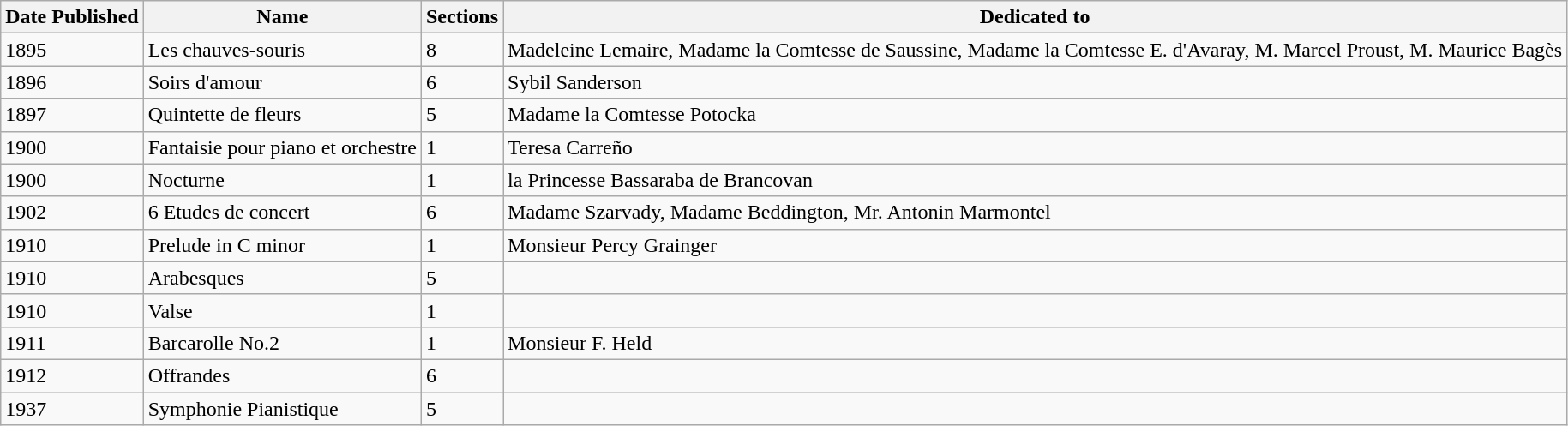<table class ="wikitable sortable">
<tr>
<th>Date Published</th>
<th>Name</th>
<th>Sections</th>
<th>Dedicated to</th>
</tr>
<tr>
<td>1895</td>
<td>Les chauves-souris</td>
<td>8</td>
<td>Madeleine Lemaire, Madame la Comtesse de Saussine, Madame la Comtesse E. d'Avaray, M. Marcel Proust, M. Maurice Bagès</td>
</tr>
<tr>
<td>1896</td>
<td>Soirs d'amour</td>
<td>6</td>
<td>Sybil Sanderson</td>
</tr>
<tr>
<td>1897</td>
<td>Quintette de fleurs</td>
<td>5</td>
<td>Madame la Comtesse Potocka</td>
</tr>
<tr>
<td>1900</td>
<td>Fantaisie pour piano et orchestre</td>
<td>1</td>
<td>Teresa Carreño</td>
</tr>
<tr>
<td>1900</td>
<td>Nocturne</td>
<td>1</td>
<td>la Princesse Bassaraba de Brancovan</td>
</tr>
<tr>
<td>1902</td>
<td>6 Etudes de concert</td>
<td>6</td>
<td>Madame Szarvady, Madame Beddington, Mr. Antonin Marmontel</td>
</tr>
<tr>
<td>1910</td>
<td>Prelude in C minor</td>
<td>1</td>
<td>Monsieur Percy Grainger</td>
</tr>
<tr>
<td>1910</td>
<td>Arabesques</td>
<td>5</td>
<td></td>
</tr>
<tr>
<td>1910</td>
<td>Valse</td>
<td>1</td>
<td></td>
</tr>
<tr>
<td>1911</td>
<td>Barcarolle No.2</td>
<td>1</td>
<td>Monsieur F. Held</td>
</tr>
<tr>
<td>1912</td>
<td>Offrandes</td>
<td>6</td>
<td></td>
</tr>
<tr>
<td>1937</td>
<td>Symphonie Pianistique</td>
<td>5</td>
<td></td>
</tr>
</table>
